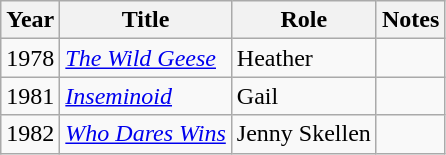<table class="wikitable">
<tr>
<th>Year</th>
<th>Title</th>
<th>Role</th>
<th>Notes</th>
</tr>
<tr>
<td>1978</td>
<td><em><a href='#'>The Wild Geese</a></em></td>
<td>Heather</td>
<td></td>
</tr>
<tr>
<td>1981</td>
<td><em><a href='#'>Inseminoid</a></em></td>
<td>Gail</td>
<td></td>
</tr>
<tr>
<td>1982</td>
<td><em><a href='#'>Who Dares Wins</a></em></td>
<td>Jenny Skellen</td>
<td></td>
</tr>
</table>
